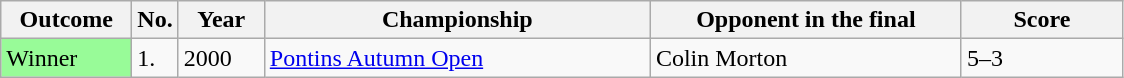<table class="sortable wikitable">
<tr>
<th width="80">Outcome</th>
<th width="20">No.</th>
<th width="50">Year</th>
<th width="250">Championship</th>
<th width="200">Opponent in the final</th>
<th width="100">Score</th>
</tr>
<tr>
<td style="background:#98FB98">Winner</td>
<td>1.</td>
<td>2000</td>
<td><a href='#'>Pontins Autumn Open</a></td>
<td> Colin Morton</td>
<td>5–3</td>
</tr>
</table>
